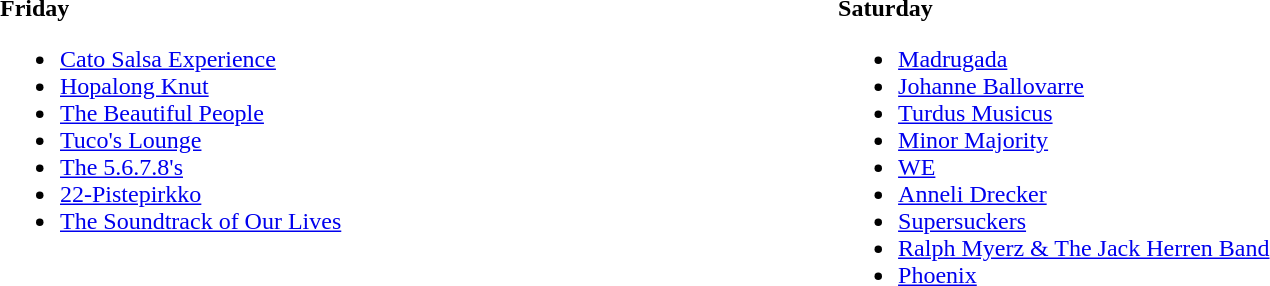<table cellpadding="2" cellspacing="2" border="0" style="width: 100%;">
<tr valign="top">
<td><br><strong>Friday</strong><ul><li> <a href='#'>Cato Salsa Experience</a></li><li> <a href='#'>Hopalong Knut</a></li><li> <a href='#'>The Beautiful People</a></li><li> <a href='#'>Tuco's Lounge</a></li><li> <a href='#'>The 5.6.7.8's</a></li><li> <a href='#'>22-Pistepirkko</a></li><li> <a href='#'>The Soundtrack of Our Lives</a></li></ul></td>
<td><br><strong>Saturday</strong><ul><li> <a href='#'>Madrugada</a></li><li> <a href='#'>Johanne Ballovarre</a></li><li> <a href='#'>Turdus Musicus</a></li><li> <a href='#'>Minor Majority</a></li><li> <a href='#'>WE</a></li><li> <a href='#'>Anneli Drecker</a></li><li> <a href='#'>Supersuckers</a></li><li> <a href='#'>Ralph Myerz & The Jack Herren Band</a></li><li> <a href='#'>Phoenix</a></li></ul></td>
</tr>
</table>
